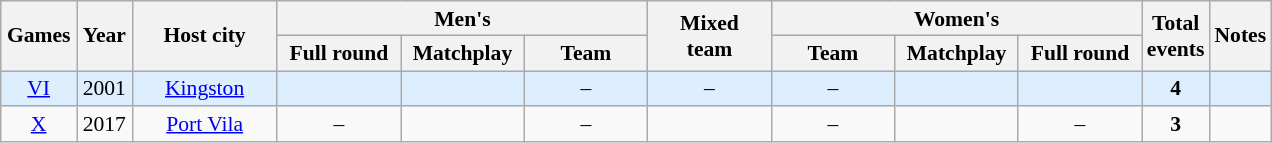<table class="wikitable" style="text-align:center; font-size:90%;">
<tr>
<th rowspan=2 scope="col" style="padding:0.25em;">Games</th>
<th rowspan=2 scope="col" style="padding:0.25em;">Year</th>
<th rowspan=2 scope="col" style="width:6.25em;">Host city</th>
<th colspan=3 style="line-height:115%;">Men's</th>
<th rowspan=2 style="width:5.25em;">Mixed<br>team</th>
<th colspan=3 style="line-height:115%;">Women's</th>
<th rowspan=2>Total<br>events</th>
<th rowspan=2>Notes</th>
</tr>
<tr>
<th style="line-height:115%; width:5.25em;">Full round</th>
<th style="line-height:115%; width:5.25em;">Matchplay</th>
<th style="line-height:115%; width:5.25em;">Team</th>
<th style="line-height:115%; width:5.25em;">Team</th>
<th style="line-height:115%; width:5.25em;">Matchplay</th>
<th style="line-height:115%; width:5.25em;">Full round</th>
</tr>
<tr bgcolor=#def>
<td align=center><a href='#'>VI</a></td>
<td>2001 </td>
<td><a href='#'>Kingston</a> </td>
<td><br></td>
<td><br></td>
<td>–</td>
<td>–</td>
<td>–</td>
<td><br></td>
<td><br></td>
<td><strong>4</strong></td>
<td></td>
</tr>
<tr>
<td align=center><a href='#'>X</a></td>
<td>2017 <br></td>
<td><a href='#'>Port Vila</a> </td>
<td>–</td>
<td><br></td>
<td>–</td>
<td><br></td>
<td>–</td>
<td><br></td>
<td>–</td>
<td><strong>3</strong></td>
<td></td>
</tr>
</table>
